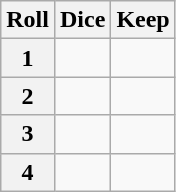<table class="wikitable" style="text-align:center">
<tr>
<th>Roll</th>
<th>Dice</th>
<th>Keep</th>
</tr>
<tr>
<th>1</th>
<td></td>
<td></td>
</tr>
<tr>
<th>2</th>
<td></td>
<td></td>
</tr>
<tr>
<th>3</th>
<td></td>
<td></td>
</tr>
<tr>
<th>4</th>
<td></td>
<td></td>
</tr>
</table>
